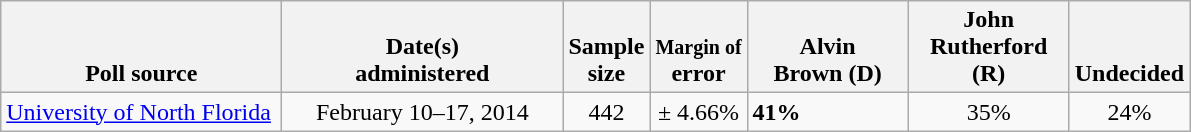<table class="wikitable">
<tr valign= bottom>
<th style="width:180px;">Poll source</th>
<th style="width:180px;">Date(s)<br>administered</th>
<th class=small>Sample<br>size</th>
<th><small>Margin of</small><br>error</th>
<th style="width:100px;">Alvin<br>Brown (D)</th>
<th style="width:100px;">John<br>Rutherford (R)</th>
<th>Undecided</th>
</tr>
<tr>
<td><a href='#'>University of North Florida</a></td>
<td align=center>February 10–17, 2014</td>
<td align=center>442</td>
<td align=center>± 4.66%</td>
<td><strong>41%</strong></td>
<td align=center>35%</td>
<td align=center>24%</td>
</tr>
</table>
